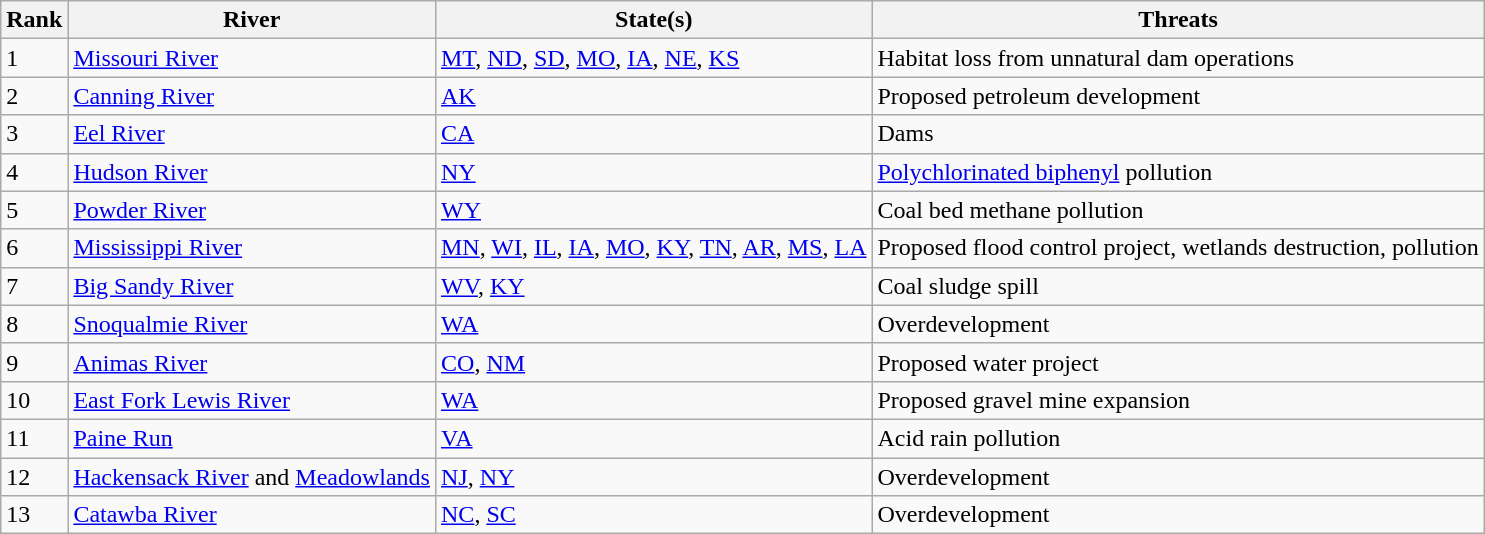<table class="wikitable sortable">
<tr>
<th>Rank</th>
<th>River</th>
<th>State(s)</th>
<th>Threats</th>
</tr>
<tr>
<td>1</td>
<td><a href='#'>Missouri River</a></td>
<td><a href='#'>MT</a>, <a href='#'>ND</a>, <a href='#'>SD</a>, <a href='#'>MO</a>, <a href='#'>IA</a>, <a href='#'>NE</a>, <a href='#'>KS</a></td>
<td>Habitat loss from unnatural dam operations</td>
</tr>
<tr>
<td>2</td>
<td><a href='#'>Canning River</a></td>
<td><a href='#'>AK</a></td>
<td>Proposed petroleum development</td>
</tr>
<tr>
<td>3</td>
<td><a href='#'>Eel River</a></td>
<td><a href='#'>CA</a></td>
<td>Dams</td>
</tr>
<tr>
<td>4</td>
<td><a href='#'>Hudson River</a></td>
<td><a href='#'>NY</a></td>
<td><a href='#'>Polychlorinated biphenyl</a> pollution</td>
</tr>
<tr>
<td>5</td>
<td><a href='#'>Powder River</a></td>
<td><a href='#'>WY</a></td>
<td>Coal bed methane pollution</td>
</tr>
<tr>
<td>6</td>
<td><a href='#'>Mississippi River</a></td>
<td><a href='#'>MN</a>, <a href='#'>WI</a>, <a href='#'>IL</a>, <a href='#'>IA</a>, <a href='#'>MO</a>, <a href='#'>KY</a>, <a href='#'>TN</a>, <a href='#'>AR</a>, <a href='#'>MS</a>, <a href='#'>LA</a></td>
<td>Proposed flood control project, wetlands destruction, pollution</td>
</tr>
<tr>
<td>7</td>
<td><a href='#'>Big Sandy River</a></td>
<td><a href='#'>WV</a>, <a href='#'>KY</a></td>
<td>Coal sludge spill</td>
</tr>
<tr>
<td>8</td>
<td><a href='#'>Snoqualmie River</a></td>
<td><a href='#'>WA</a></td>
<td>Overdevelopment</td>
</tr>
<tr>
<td>9</td>
<td><a href='#'>Animas River</a></td>
<td><a href='#'>CO</a>, <a href='#'>NM</a></td>
<td>Proposed water project</td>
</tr>
<tr>
<td>10</td>
<td><a href='#'>East Fork Lewis River</a></td>
<td><a href='#'>WA</a></td>
<td>Proposed gravel mine expansion</td>
</tr>
<tr>
<td>11</td>
<td><a href='#'>Paine Run</a></td>
<td><a href='#'>VA</a></td>
<td>Acid rain pollution</td>
</tr>
<tr>
<td>12</td>
<td><a href='#'>Hackensack River</a> and <a href='#'>Meadowlands</a></td>
<td><a href='#'>NJ</a>, <a href='#'>NY</a></td>
<td>Overdevelopment</td>
</tr>
<tr>
<td>13</td>
<td><a href='#'>Catawba River</a></td>
<td><a href='#'>NC</a>, <a href='#'>SC</a></td>
<td>Overdevelopment</td>
</tr>
</table>
